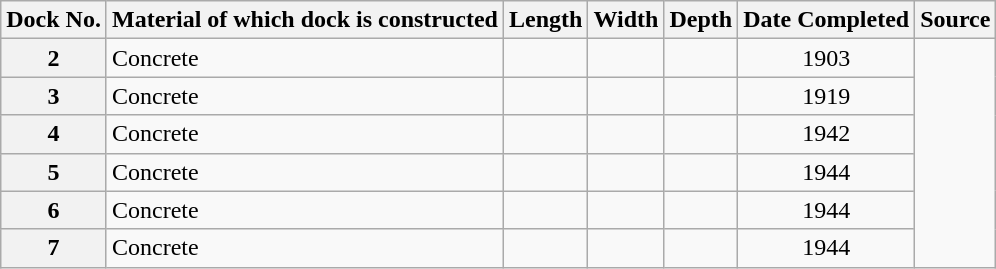<table class="wikitable">
<tr>
<th style="text-align: center;">Dock No.</th>
<th>Material of which dock is constructed</th>
<th>Length</th>
<th>Width</th>
<th>Depth</th>
<th>Date Completed</th>
<th>Source</th>
</tr>
<tr>
<th style="text-align: center;">2</th>
<td>Concrete</td>
<td></td>
<td></td>
<td></td>
<td style="text-align: center;">1903</td>
<td rowspan=6></td>
</tr>
<tr>
<th style="text-align: center;">3</th>
<td>Concrete</td>
<td></td>
<td></td>
<td></td>
<td style="text-align: center;">1919</td>
</tr>
<tr>
<th style="text-align: center;">4</th>
<td>Concrete</td>
<td></td>
<td></td>
<td></td>
<td style="text-align: center;">1942</td>
</tr>
<tr>
<th style="text-align: center;">5</th>
<td>Concrete</td>
<td></td>
<td></td>
<td></td>
<td style="text-align: center;">1944</td>
</tr>
<tr>
<th style="text-align: center;">6</th>
<td>Concrete</td>
<td></td>
<td></td>
<td></td>
<td style="text-align: center;">1944</td>
</tr>
<tr>
<th style="text-align: center;">7</th>
<td>Concrete</td>
<td></td>
<td></td>
<td></td>
<td style="text-align: center;">1944</td>
</tr>
</table>
